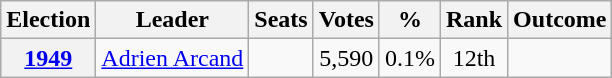<table class="wikitable plainrowheaders" style="text-align: center">
<tr>
<th scope="col">Election</th>
<th scope="col">Leader</th>
<th scope="col">Seats</th>
<th scope="col">Votes</th>
<th scope="col">%</th>
<th scope="col">Rank</th>
<th scope="col">Outcome</th>
</tr>
<tr>
<th><a href='#'>1949</a></th>
<td><a href='#'>Adrien Arcand</a></td>
<td></td>
<td>5,590</td>
<td>0.1%</td>
<td>12th</td>
<td></td>
</tr>
</table>
